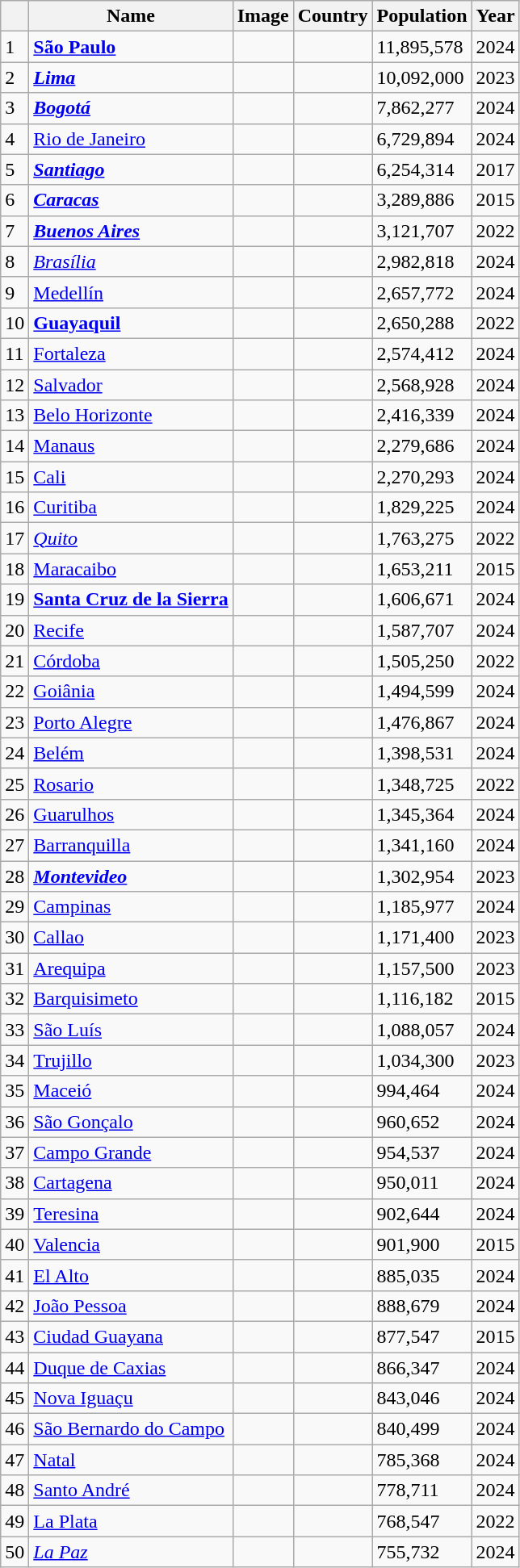<table class="wikitable sortable">
<tr>
<th></th>
<th>Name</th>
<th>Image</th>
<th>Country</th>
<th data-sort-type="number">Population</th>
<th>Year</th>
</tr>
<tr>
<td>1</td>
<td><strong><a href='#'>São Paulo</a></strong></td>
<td></td>
<td></td>
<td>11,895,578</td>
<td>2024</td>
</tr>
<tr>
<td>2</td>
<td><strong><em><a href='#'>Lima</a></em></strong></td>
<td></td>
<td></td>
<td>10,092,000</td>
<td>2023</td>
</tr>
<tr>
<td>3</td>
<td><strong><em><a href='#'>Bogotá</a></em></strong></td>
<td></td>
<td></td>
<td>7,862,277</td>
<td>2024</td>
</tr>
<tr>
<td>4</td>
<td><a href='#'>Rio de Janeiro</a></td>
<td></td>
<td></td>
<td>6,729,894</td>
<td>2024</td>
</tr>
<tr>
<td>5</td>
<td><strong><em><a href='#'>Santiago</a></em></strong></td>
<td></td>
<td></td>
<td>6,254,314</td>
<td>2017</td>
</tr>
<tr>
<td>6</td>
<td><strong><em><a href='#'>Caracas</a></em></strong></td>
<td></td>
<td></td>
<td>3,289,886</td>
<td>2015</td>
</tr>
<tr>
<td>7</td>
<td><strong><em><a href='#'>Buenos Aires</a></em></strong></td>
<td></td>
<td></td>
<td>3,121,707</td>
<td>2022</td>
</tr>
<tr>
<td>8</td>
<td><em><a href='#'>Brasília</a></em></td>
<td></td>
<td></td>
<td>2,982,818</td>
<td>2024</td>
</tr>
<tr>
<td>9</td>
<td><a href='#'>Medellín</a></td>
<td></td>
<td></td>
<td>2,657,772</td>
<td>2024</td>
</tr>
<tr>
<td>10</td>
<td><strong><a href='#'>Guayaquil</a></strong></td>
<td></td>
<td></td>
<td>2,650,288</td>
<td>2022</td>
</tr>
<tr>
<td>11</td>
<td><a href='#'>Fortaleza</a></td>
<td></td>
<td></td>
<td>2,574,412</td>
<td>2024</td>
</tr>
<tr>
<td>12</td>
<td><a href='#'>Salvador</a></td>
<td></td>
<td></td>
<td>2,568,928</td>
<td>2024</td>
</tr>
<tr>
<td>13</td>
<td><a href='#'>Belo Horizonte</a></td>
<td></td>
<td></td>
<td>2,416,339</td>
<td>2024</td>
</tr>
<tr>
<td>14</td>
<td><a href='#'>Manaus</a></td>
<td></td>
<td></td>
<td>2,279,686</td>
<td>2024</td>
</tr>
<tr>
<td>15</td>
<td><a href='#'>Cali</a></td>
<td></td>
<td></td>
<td>2,270,293</td>
<td>2024</td>
</tr>
<tr>
<td>16</td>
<td><a href='#'>Curitiba</a></td>
<td></td>
<td></td>
<td>1,829,225</td>
<td>2024</td>
</tr>
<tr>
<td>17</td>
<td><em><a href='#'>Quito</a></em></td>
<td></td>
<td></td>
<td>1,763,275 </td>
<td>2022</td>
</tr>
<tr>
<td>18</td>
<td><a href='#'>Maracaibo</a></td>
<td></td>
<td></td>
<td>1,653,211</td>
<td>2015</td>
</tr>
<tr>
<td>19</td>
<td><strong><a href='#'>Santa Cruz de la Sierra</a></strong></td>
<td></td>
<td></td>
<td>1,606,671</td>
<td>2024</td>
</tr>
<tr>
<td>20</td>
<td><a href='#'>Recife</a></td>
<td></td>
<td></td>
<td>1,587,707</td>
<td>2024</td>
</tr>
<tr>
<td>21</td>
<td><a href='#'>Córdoba</a></td>
<td></td>
<td></td>
<td>1,505,250</td>
<td>2022</td>
</tr>
<tr>
<td>22</td>
<td><a href='#'>Goiânia</a></td>
<td></td>
<td></td>
<td>1,494,599</td>
<td>2024</td>
</tr>
<tr>
<td>23</td>
<td><a href='#'>Porto Alegre</a></td>
<td></td>
<td></td>
<td>1,476,867</td>
<td>2024</td>
</tr>
<tr>
<td>24</td>
<td><a href='#'>Belém</a></td>
<td></td>
<td></td>
<td>1,398,531</td>
<td>2024</td>
</tr>
<tr>
<td>25</td>
<td><a href='#'>Rosario</a></td>
<td></td>
<td></td>
<td>1,348,725</td>
<td>2022</td>
</tr>
<tr>
<td>26</td>
<td><a href='#'>Guarulhos</a></td>
<td></td>
<td></td>
<td>1,345,364</td>
<td>2024</td>
</tr>
<tr>
<td>27</td>
<td><a href='#'>Barranquilla</a></td>
<td></td>
<td></td>
<td>1,341,160</td>
<td>2024</td>
</tr>
<tr>
<td>28</td>
<td><strong><em><a href='#'>Montevideo</a></em></strong></td>
<td></td>
<td></td>
<td>1,302,954</td>
<td>2023</td>
</tr>
<tr>
<td>29</td>
<td><a href='#'>Campinas</a></td>
<td></td>
<td></td>
<td>1,185,977</td>
<td>2024</td>
</tr>
<tr>
<td>30</td>
<td><a href='#'>Callao</a></td>
<td></td>
<td></td>
<td>1,171,400</td>
<td>2023</td>
</tr>
<tr>
<td>31</td>
<td><a href='#'>Arequipa</a></td>
<td></td>
<td></td>
<td>1,157,500</td>
<td>2023</td>
</tr>
<tr>
<td>32</td>
<td><a href='#'>Barquisimeto</a></td>
<td></td>
<td></td>
<td>1,116,182</td>
<td>2015</td>
</tr>
<tr>
<td>33</td>
<td><a href='#'>São Luís</a></td>
<td></td>
<td></td>
<td>1,088,057</td>
<td>2024</td>
</tr>
<tr>
<td>34</td>
<td><a href='#'>Trujillo</a></td>
<td></td>
<td></td>
<td>1,034,300</td>
<td>2023</td>
</tr>
<tr>
<td>35</td>
<td><a href='#'>Maceió</a></td>
<td></td>
<td></td>
<td>994,464</td>
<td>2024</td>
</tr>
<tr>
<td>36</td>
<td><a href='#'>São Gonçalo</a></td>
<td></td>
<td></td>
<td>960,652</td>
<td>2024</td>
</tr>
<tr>
<td>37</td>
<td><a href='#'>Campo Grande</a></td>
<td></td>
<td></td>
<td>954,537</td>
<td>2024</td>
</tr>
<tr>
<td>38</td>
<td><a href='#'>Cartagena</a></td>
<td></td>
<td></td>
<td>950,011</td>
<td>2024</td>
</tr>
<tr>
<td>39</td>
<td><a href='#'>Teresina</a></td>
<td></td>
<td></td>
<td>902,644</td>
<td>2024</td>
</tr>
<tr>
<td>40</td>
<td><a href='#'>Valencia</a></td>
<td></td>
<td></td>
<td>901,900</td>
<td>2015</td>
</tr>
<tr>
<td>41</td>
<td><a href='#'>El Alto</a></td>
<td></td>
<td></td>
<td>885,035</td>
<td>2024</td>
</tr>
<tr>
<td>42</td>
<td><a href='#'>João Pessoa</a></td>
<td></td>
<td></td>
<td>888,679</td>
<td>2024</td>
</tr>
<tr>
<td>43</td>
<td><a href='#'>Ciudad Guayana</a></td>
<td></td>
<td></td>
<td>877,547</td>
<td>2015</td>
</tr>
<tr>
<td>44</td>
<td><a href='#'>Duque de Caxias</a></td>
<td></td>
<td></td>
<td>866,347</td>
<td>2024</td>
</tr>
<tr>
<td>45</td>
<td><a href='#'>Nova Iguaçu</a></td>
<td></td>
<td></td>
<td>843,046</td>
<td>2024</td>
</tr>
<tr>
<td>46</td>
<td><a href='#'>São Bernardo do Campo</a></td>
<td></td>
<td></td>
<td>840,499</td>
<td>2024</td>
</tr>
<tr>
<td>47</td>
<td><a href='#'>Natal</a></td>
<td></td>
<td></td>
<td>785,368</td>
<td>2024</td>
</tr>
<tr>
<td>48</td>
<td><a href='#'>Santo André</a></td>
<td></td>
<td></td>
<td>778,711</td>
<td>2024</td>
</tr>
<tr>
<td>49</td>
<td><a href='#'>La Plata</a></td>
<td></td>
<td></td>
<td>768,547</td>
<td>2022</td>
</tr>
<tr>
<td>50</td>
<td><em><a href='#'>La Paz</a></em></td>
<td></td>
<td></td>
<td>755,732</td>
<td>2024</td>
</tr>
</table>
